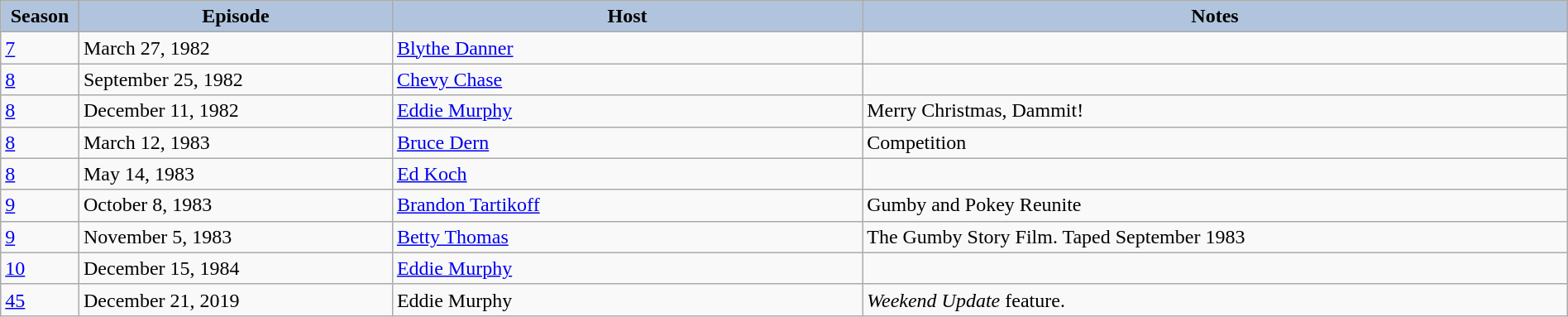<table class="wikitable" style="width:100%;">
<tr>
<th style="background:#B0C4DE;" width="5%">Season</th>
<th style="background:#B0C4DE;" width="20%">Episode</th>
<th style="background:#B0C4DE;" width="30%">Host</th>
<th style="background:#B0C4DE;" width="45%">Notes</th>
</tr>
<tr>
<td><a href='#'>7</a></td>
<td>March 27, 1982</td>
<td><a href='#'>Blythe Danner</a></td>
<td></td>
</tr>
<tr>
<td><a href='#'>8</a></td>
<td>September 25, 1982</td>
<td><a href='#'>Chevy Chase</a></td>
<td></td>
</tr>
<tr>
<td><a href='#'>8</a></td>
<td>December 11, 1982</td>
<td><a href='#'>Eddie Murphy</a></td>
<td>Merry Christmas, Dammit!</td>
</tr>
<tr>
<td><a href='#'>8</a></td>
<td>March 12, 1983</td>
<td><a href='#'>Bruce Dern</a></td>
<td>Competition</td>
</tr>
<tr>
<td><a href='#'>8</a></td>
<td>May 14, 1983</td>
<td><a href='#'>Ed Koch</a></td>
<td></td>
</tr>
<tr>
<td><a href='#'>9</a></td>
<td>October 8, 1983</td>
<td><a href='#'>Brandon Tartikoff</a></td>
<td>Gumby and Pokey Reunite</td>
</tr>
<tr>
<td><a href='#'>9</a></td>
<td>November 5, 1983</td>
<td><a href='#'>Betty Thomas</a></td>
<td>The Gumby Story Film. Taped September 1983</td>
</tr>
<tr>
<td><a href='#'>10</a></td>
<td>December 15, 1984</td>
<td><a href='#'>Eddie Murphy</a></td>
<td></td>
</tr>
<tr>
<td><a href='#'>45</a></td>
<td>December 21, 2019</td>
<td>Eddie Murphy</td>
<td><em>Weekend Update</em> feature.</td>
</tr>
</table>
